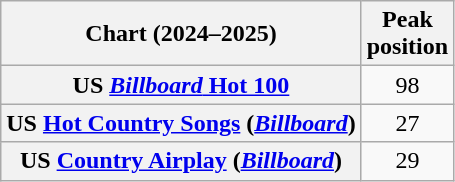<table class="wikitable sortable plainrowheaders" style="text-align:center">
<tr>
<th scope="col">Chart (2024–2025)</th>
<th scope="col">Peak<br>position</th>
</tr>
<tr>
<th scope="row">US <a href='#'><em>Billboard</em> Hot 100</a></th>
<td>98</td>
</tr>
<tr>
<th scope="row">US <a href='#'>Hot Country Songs</a> (<em><a href='#'>Billboard</a></em>)</th>
<td>27</td>
</tr>
<tr>
<th scope="row">US <a href='#'>Country Airplay</a> (<em><a href='#'>Billboard</a></em>)</th>
<td>29</td>
</tr>
</table>
